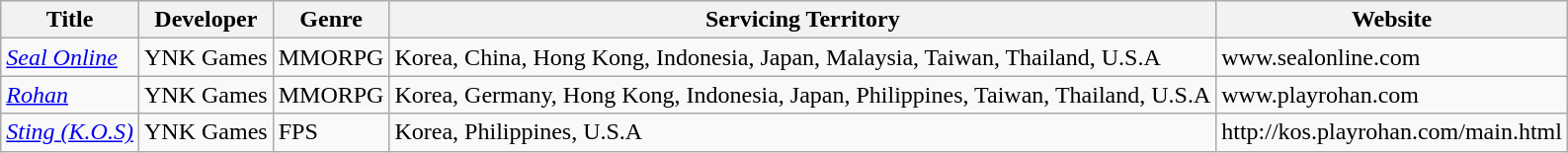<table class="wikitable sortable">
<tr>
<th>Title</th>
<th>Developer</th>
<th>Genre</th>
<th>Servicing Territory</th>
<th>Website</th>
</tr>
<tr>
<td><em><a href='#'>Seal Online</a></em></td>
<td>YNK Games</td>
<td>MMORPG</td>
<td>Korea, China, Hong Kong, Indonesia, Japan, Malaysia, Taiwan, Thailand, U.S.A</td>
<td>www.sealonline.com</td>
</tr>
<tr>
<td><em><a href='#'>Rohan</a></em></td>
<td>YNK Games</td>
<td>MMORPG</td>
<td>Korea, Germany, Hong Kong, Indonesia, Japan, Philippines, Taiwan, Thailand, U.S.A</td>
<td>www.playrohan.com</td>
</tr>
<tr>
<td><em><a href='#'>Sting (K.O.S)</a></em></td>
<td>YNK Games</td>
<td>FPS</td>
<td>Korea, Philippines, U.S.A</td>
<td>http://kos.playrohan.com/main.html</td>
</tr>
</table>
